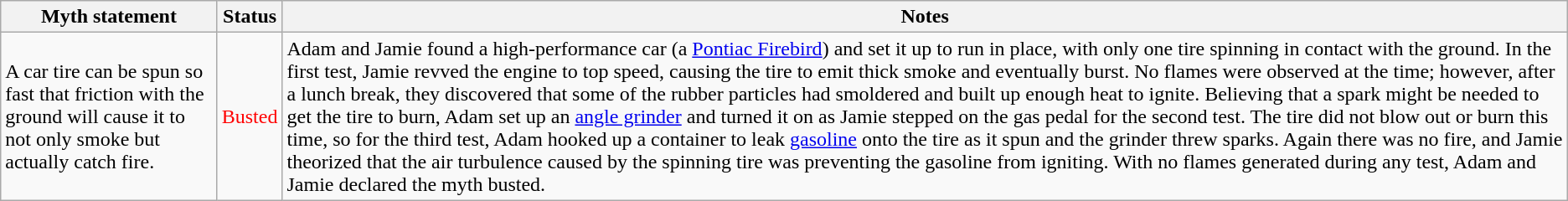<table class="wikitable plainrowheaders">
<tr>
<th>Myth statement</th>
<th>Status</th>
<th>Notes</th>
</tr>
<tr>
<td>A car tire can be spun so fast that friction with the ground will cause it to not only smoke but actually catch fire.</td>
<td style="color:red">Busted</td>
<td>Adam and Jamie found a high-performance car (a <a href='#'>Pontiac Firebird</a>) and set it up to run in place, with only one tire spinning in contact with the ground. In the first test, Jamie revved the engine to top speed, causing the tire to emit thick smoke and eventually burst. No flames were observed at the time; however, after a lunch break, they discovered that some of the rubber particles had smoldered and built up enough heat to ignite. Believing that a spark might be needed to get the tire to burn, Adam set up an <a href='#'>angle grinder</a> and turned it on as Jamie stepped on the gas pedal for the second test. The tire did not blow out or burn this time, so for the third test, Adam hooked up a container to leak <a href='#'>gasoline</a> onto the tire as it spun and the grinder threw sparks. Again there was no fire, and Jamie theorized that the air turbulence caused by the spinning tire was preventing the gasoline from igniting. With no flames generated during any test, Adam and Jamie declared the myth busted.</td>
</tr>
</table>
